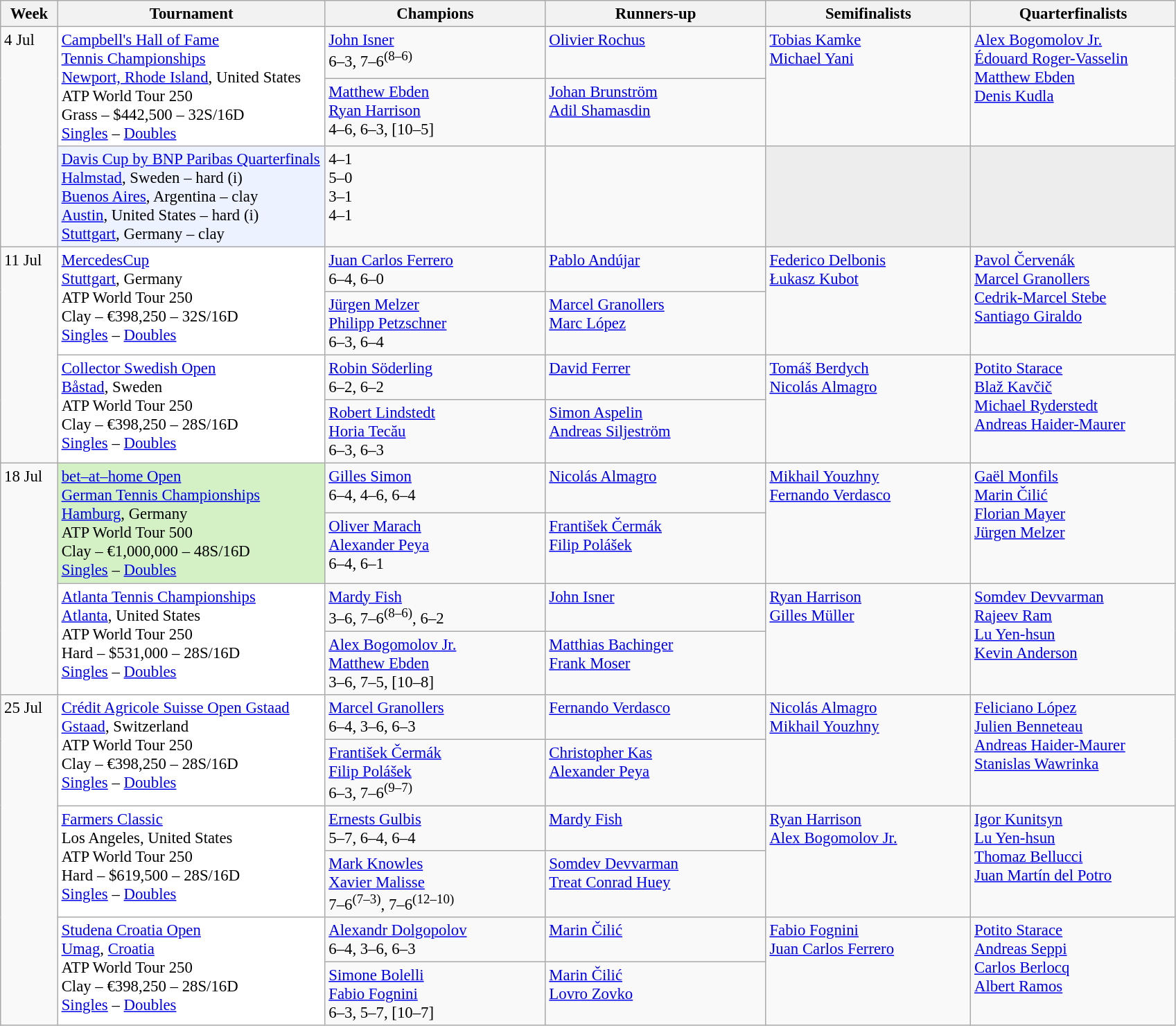<table class=wikitable style=font-size:95%>
<tr>
<th style="width:48px;">Week</th>
<th style="width:250px;">Tournament</th>
<th style="width:205px;">Champions</th>
<th style="width:205px;">Runners-up</th>
<th style="width:190px;">Semifinalists</th>
<th style="width:190px;">Quarterfinalists</th>
</tr>
<tr valign=top>
<td rowspan=3>4 Jul</td>
<td style="background:#fff;" rowspan="2"><a href='#'>Campbell's Hall of Fame<br> Tennis Championships</a><br> <a href='#'>Newport, Rhode Island</a>, United States<br>ATP World Tour 250<br>Grass – $442,500 – 32S/16D<br><a href='#'>Singles</a> – <a href='#'>Doubles</a></td>
<td> <a href='#'>John Isner</a><br> 6–3, 7–6<sup>(8–6)</sup></td>
<td> <a href='#'>Olivier Rochus</a></td>
<td rowspan=2> <a href='#'>Tobias Kamke</a> <br>  <a href='#'>Michael Yani</a></td>
<td rowspan=2> <a href='#'>Alex Bogomolov Jr.</a><br> <a href='#'>Édouard Roger-Vasselin</a><br> <a href='#'>Matthew Ebden</a><br> <a href='#'>Denis Kudla</a></td>
</tr>
<tr valign=top>
<td> <a href='#'>Matthew Ebden</a> <br>  <a href='#'>Ryan Harrison</a><br> 4–6, 6–3, [10–5]</td>
<td> <a href='#'>Johan Brunström</a> <br>  <a href='#'>Adil Shamasdin</a></td>
</tr>
<tr valign=top>
<td style="background:#ECF2FF;"><a href='#'>Davis Cup by BNP Paribas Quarterfinals</a><br> <a href='#'>Halmstad</a>, Sweden – hard (i)<br> <a href='#'>Buenos Aires</a>, Argentina – clay<br> <a href='#'>Austin</a>, United States – hard (i)<br> <a href='#'>Stuttgart</a>, Germany – clay</td>
<td> 4–1 <br> 5–0 <br> 3–1 <br> 4–1</td>
<td><br><br><br></td>
<td style="background:#ededed;"></td>
<td style="background:#ededed;"></td>
</tr>
<tr valign=top>
<td rowspan=4>11 Jul</td>
<td style="background:#fff;" rowspan="2"><a href='#'>MercedesCup</a><br> <a href='#'>Stuttgart</a>, Germany<br>ATP World Tour 250<br>Clay – €398,250 – 32S/16D<br><a href='#'>Singles</a> – <a href='#'>Doubles</a></td>
<td> <a href='#'>Juan Carlos Ferrero</a> <br> 6–4, 6–0</td>
<td> <a href='#'>Pablo Andújar</a></td>
<td rowspan=2> <a href='#'>Federico Delbonis</a><br> <a href='#'>Łukasz Kubot</a></td>
<td rowspan=2> <a href='#'>Pavol Červenák</a><br> <a href='#'>Marcel Granollers</a><br> <a href='#'>Cedrik-Marcel Stebe</a><br> <a href='#'>Santiago Giraldo</a></td>
</tr>
<tr valign=top>
<td> <a href='#'>Jürgen Melzer</a> <br>  <a href='#'>Philipp Petzschner</a> <br> 6–3, 6–4</td>
<td> <a href='#'>Marcel Granollers</a> <br>  <a href='#'>Marc López</a></td>
</tr>
<tr valign=top>
<td style="background:#fff;" rowspan="2"><a href='#'>Collector Swedish Open</a><br> <a href='#'>Båstad</a>, Sweden<br>ATP World Tour 250<br>Clay – €398,250 – 28S/16D<br><a href='#'>Singles</a> – <a href='#'>Doubles</a></td>
<td> <a href='#'>Robin Söderling</a> <br> 6–2, 6–2</td>
<td> <a href='#'>David Ferrer</a></td>
<td rowspan=2> <a href='#'>Tomáš Berdych</a><br> <a href='#'>Nicolás Almagro</a></td>
<td rowspan=2> <a href='#'>Potito Starace</a><br> <a href='#'>Blaž Kavčič</a><br> <a href='#'>Michael Ryderstedt</a><br> <a href='#'>Andreas Haider-Maurer</a></td>
</tr>
<tr valign=top>
<td> <a href='#'>Robert Lindstedt</a> <br>  <a href='#'>Horia Tecău</a><br> 6–3, 6–3</td>
<td> <a href='#'>Simon Aspelin</a> <br>  <a href='#'>Andreas Siljeström</a></td>
</tr>
<tr valign=top>
<td rowspan=4>18 Jul</td>
<td style="background:#D4F1C5;" rowspan="2"><a href='#'>bet–at–home Open <br>German Tennis Championships</a><br> <a href='#'>Hamburg</a>, Germany<br>ATP World Tour 500<br>Clay – €1,000,000 – 48S/16D<br><a href='#'>Singles</a> – <a href='#'>Doubles</a></td>
<td> <a href='#'>Gilles Simon</a> <br> 6–4, 4–6, 6–4</td>
<td> <a href='#'>Nicolás Almagro</a></td>
<td rowspan=2> <a href='#'>Mikhail Youzhny</a> <br>  <a href='#'>Fernando Verdasco</a></td>
<td rowspan=2> <a href='#'>Gaël Monfils</a> <br>  <a href='#'>Marin Čilić</a> <br>  <a href='#'>Florian Mayer</a> <br>  <a href='#'>Jürgen Melzer</a></td>
</tr>
<tr valign=top>
<td> <a href='#'>Oliver Marach</a> <br>  <a href='#'>Alexander Peya</a> <br> 6–4, 6–1</td>
<td> <a href='#'>František Čermák</a> <br>  <a href='#'>Filip Polášek</a></td>
</tr>
<tr valign=top>
<td style="background:#fff;" rowspan="2"><a href='#'>Atlanta Tennis Championships</a><br> <a href='#'>Atlanta</a>, United States<br>ATP World Tour 250<br>Hard – $531,000 – 28S/16D<br><a href='#'>Singles</a> – <a href='#'>Doubles</a></td>
<td> <a href='#'>Mardy Fish</a> <br> 3–6, 7–6<sup>(8–6)</sup>, 6–2</td>
<td> <a href='#'>John Isner</a></td>
<td rowspan=2> <a href='#'>Ryan Harrison</a> <br>  <a href='#'>Gilles Müller</a></td>
<td rowspan=2> <a href='#'>Somdev Devvarman</a> <br>  <a href='#'>Rajeev Ram</a> <br>  <a href='#'>Lu Yen-hsun</a> <br>  <a href='#'>Kevin Anderson</a></td>
</tr>
<tr valign=top>
<td> <a href='#'>Alex Bogomolov Jr.</a> <br>  <a href='#'>Matthew Ebden</a> <br> 3–6, 7–5, [10–8]</td>
<td> <a href='#'>Matthias Bachinger</a> <br>  <a href='#'>Frank Moser</a></td>
</tr>
<tr valign=top>
<td rowspan=6>25 Jul</td>
<td style="background:#fff;" rowspan="2"><a href='#'>Crédit Agricole Suisse Open Gstaad</a><br> <a href='#'>Gstaad</a>, Switzerland<br>ATP World Tour 250<br>Clay – €398,250 – 28S/16D<br><a href='#'>Singles</a> – <a href='#'>Doubles</a></td>
<td> <a href='#'>Marcel Granollers</a> <br> 6–4, 3–6, 6–3</td>
<td> <a href='#'>Fernando Verdasco</a></td>
<td rowspan=2> <a href='#'>Nicolás Almagro</a> <br>  <a href='#'>Mikhail Youzhny</a></td>
<td rowspan=2> <a href='#'>Feliciano López</a><br>  <a href='#'>Julien Benneteau</a> <br> <a href='#'>Andreas Haider-Maurer</a><br> <a href='#'>Stanislas Wawrinka</a></td>
</tr>
<tr valign=top>
<td> <a href='#'>František Čermák</a> <br>  <a href='#'>Filip Polášek</a> <br> 6–3, 7–6<sup>(9–7)</sup></td>
<td> <a href='#'>Christopher Kas</a> <br>  <a href='#'>Alexander Peya</a></td>
</tr>
<tr valign=top>
<td style="background:#fff;" rowspan="2"><a href='#'>Farmers Classic</a><br> Los Angeles, United States<br>ATP World Tour 250<br>Hard – $619,500 – 28S/16D<br><a href='#'>Singles</a> – <a href='#'>Doubles</a></td>
<td> <a href='#'>Ernests Gulbis</a> <br> 5–7, 6–4, 6–4</td>
<td> <a href='#'>Mardy Fish</a></td>
<td rowspan=2> <a href='#'>Ryan Harrison</a> <br>  <a href='#'>Alex Bogomolov Jr.</a></td>
<td rowspan=2> <a href='#'>Igor Kunitsyn</a> <br> <a href='#'>Lu Yen-hsun</a> <br> <a href='#'>Thomaz Bellucci</a> <br> <a href='#'>Juan Martín del Potro</a></td>
</tr>
<tr valign=top>
<td> <a href='#'>Mark Knowles</a> <br>  <a href='#'>Xavier Malisse</a> <br> 7–6<sup>(7–3)</sup>, 7–6<sup>(12–10)</sup></td>
<td> <a href='#'>Somdev Devvarman</a> <br>  <a href='#'>Treat Conrad Huey</a></td>
</tr>
<tr valign=top>
<td style="background:#fff;" rowspan="2"><a href='#'>Studena Croatia Open</a><br> <a href='#'>Umag</a>, <a href='#'>Croatia</a><br>ATP World Tour 250<br>Clay – €398,250 – 28S/16D<br><a href='#'>Singles</a> – <a href='#'>Doubles</a></td>
<td> <a href='#'>Alexandr Dolgopolov</a> <br> 6–4, 3–6, 6–3</td>
<td> <a href='#'>Marin Čilić</a></td>
<td rowspan=2> <a href='#'>Fabio Fognini</a><br>  <a href='#'>Juan Carlos Ferrero</a></td>
<td rowspan=2> <a href='#'>Potito Starace</a> <br>  <a href='#'>Andreas Seppi</a> <br> <a href='#'>Carlos Berlocq</a> <br> <a href='#'>Albert Ramos</a></td>
</tr>
<tr valign=top>
<td> <a href='#'>Simone Bolelli</a> <br>  <a href='#'>Fabio Fognini</a> <br> 6–3, 5–7, [10–7]</td>
<td> <a href='#'>Marin Čilić</a> <br>  <a href='#'>Lovro Zovko</a></td>
</tr>
</table>
